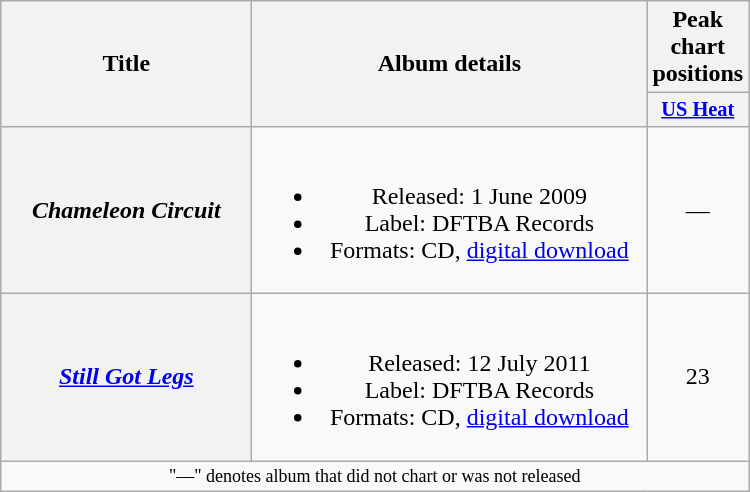<table class="wikitable plainrowheaders" style="text-align:center;">
<tr>
<th scope="col" rowspan="2" style="width:10em;">Title</th>
<th scope="col" rowspan="2" style="width:16em;">Album details</th>
<th scope="col">Peak chart positions</th>
</tr>
<tr>
<th scope="col" style="width:3em;font-size:85%;"><a href='#'>US Heat</a><br></th>
</tr>
<tr>
<th scope="row"><strong><em>Chameleon Circuit</em></strong></th>
<td><br><ul><li>Released: 1 June 2009</li><li>Label: DFTBA Records</li><li>Formats: CD, <a href='#'>digital download</a></li></ul></td>
<td>—</td>
</tr>
<tr>
<th scope="row"><strong><em><a href='#'>Still Got Legs</a></em></strong></th>
<td><br><ul><li>Released: 12 July 2011</li><li>Label: DFTBA Records</li><li>Formats: CD, <a href='#'>digital download</a></li></ul></td>
<td>23</td>
</tr>
<tr>
<td colspan="14" style="font-size:9pt">"—" denotes album that did not chart or was not released</td>
</tr>
</table>
